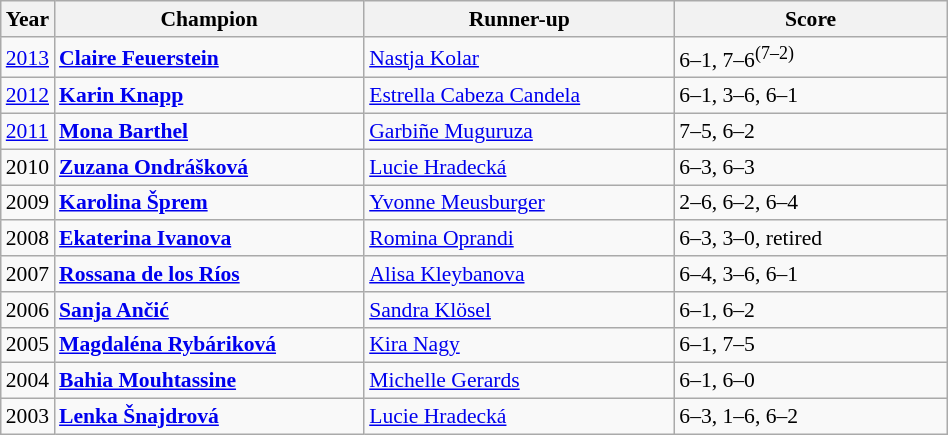<table class="wikitable" style="font-size:90%">
<tr>
<th>Year</th>
<th width="200">Champion</th>
<th width="200">Runner-up</th>
<th width="175">Score</th>
</tr>
<tr>
<td><a href='#'>2013</a></td>
<td> <strong><a href='#'>Claire Feuerstein</a></strong></td>
<td> <a href='#'>Nastja Kolar</a></td>
<td>6–1, 7–6<sup>(7–2)</sup></td>
</tr>
<tr>
<td><a href='#'>2012</a></td>
<td> <strong><a href='#'>Karin Knapp</a></strong></td>
<td> <a href='#'>Estrella Cabeza Candela</a></td>
<td>6–1, 3–6, 6–1</td>
</tr>
<tr>
<td><a href='#'>2011</a></td>
<td> <strong><a href='#'>Mona Barthel</a></strong></td>
<td> <a href='#'>Garbiñe Muguruza</a></td>
<td>7–5, 6–2</td>
</tr>
<tr>
<td>2010</td>
<td> <strong><a href='#'>Zuzana Ondrášková</a></strong></td>
<td> <a href='#'>Lucie Hradecká</a></td>
<td>6–3, 6–3</td>
</tr>
<tr>
<td>2009</td>
<td> <strong><a href='#'>Karolina Šprem</a></strong></td>
<td> <a href='#'>Yvonne Meusburger</a></td>
<td>2–6, 6–2, 6–4</td>
</tr>
<tr>
<td>2008</td>
<td> <strong><a href='#'>Ekaterina Ivanova</a></strong></td>
<td> <a href='#'>Romina Oprandi</a></td>
<td>6–3, 3–0, retired</td>
</tr>
<tr>
<td>2007</td>
<td> <strong><a href='#'>Rossana de los Ríos</a></strong></td>
<td> <a href='#'>Alisa Kleybanova</a></td>
<td>6–4, 3–6, 6–1</td>
</tr>
<tr>
<td>2006</td>
<td> <strong><a href='#'>Sanja Ančić</a></strong></td>
<td> <a href='#'>Sandra Klösel</a></td>
<td>6–1, 6–2</td>
</tr>
<tr>
<td>2005</td>
<td> <strong><a href='#'>Magdaléna Rybáriková</a></strong></td>
<td> <a href='#'>Kira Nagy</a></td>
<td>6–1, 7–5</td>
</tr>
<tr>
<td>2004</td>
<td> <strong><a href='#'>Bahia Mouhtassine</a></strong></td>
<td> <a href='#'>Michelle Gerards</a></td>
<td>6–1, 6–0</td>
</tr>
<tr>
<td>2003</td>
<td> <strong><a href='#'>Lenka Šnajdrová</a></strong></td>
<td> <a href='#'>Lucie Hradecká</a></td>
<td>6–3, 1–6, 6–2</td>
</tr>
</table>
